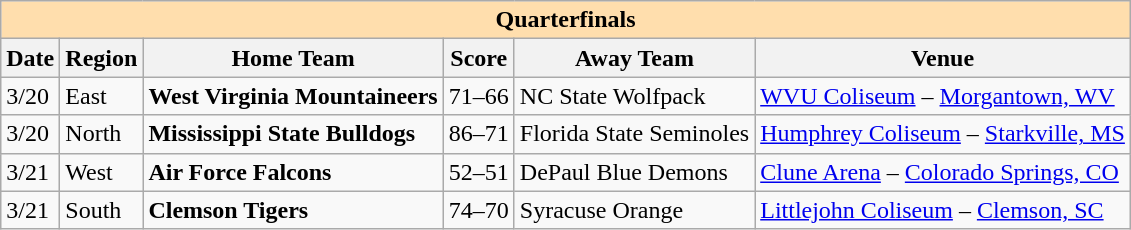<table class="wikitable">
<tr>
<th colspan="6" style="background:#ffdead;">Quarterfinals</th>
</tr>
<tr>
<th>Date</th>
<th>Region</th>
<th>Home Team</th>
<th>Score</th>
<th>Away Team</th>
<th>Venue</th>
</tr>
<tr>
<td>3/20</td>
<td>East</td>
<td><strong>West Virginia Mountaineers</strong></td>
<td>71–66</td>
<td>NC State Wolfpack</td>
<td><a href='#'>WVU Coliseum</a> – <a href='#'>Morgantown, WV</a></td>
</tr>
<tr>
<td>3/20</td>
<td>North</td>
<td><strong>Mississippi State Bulldogs</strong></td>
<td>86–71</td>
<td>Florida State Seminoles</td>
<td><a href='#'>Humphrey Coliseum</a> – <a href='#'>Starkville, MS</a></td>
</tr>
<tr>
<td>3/21</td>
<td>West</td>
<td><strong>Air Force Falcons</strong></td>
<td>52–51</td>
<td>DePaul Blue Demons</td>
<td><a href='#'>Clune Arena</a> – <a href='#'>Colorado Springs, CO</a></td>
</tr>
<tr>
<td>3/21</td>
<td>South</td>
<td><strong>Clemson Tigers</strong></td>
<td>74–70</td>
<td>Syracuse Orange</td>
<td><a href='#'>Littlejohn Coliseum</a> – <a href='#'>Clemson, SC</a></td>
</tr>
</table>
